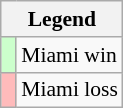<table class="wikitable" style="font-size:90%">
<tr>
<th colspan="2">Legend</th>
</tr>
<tr>
<td bgcolor="#ccffcc"> </td>
<td>Miami win</td>
</tr>
<tr>
<td bgcolor="#ffbbbb"> </td>
<td>Miami loss</td>
</tr>
</table>
